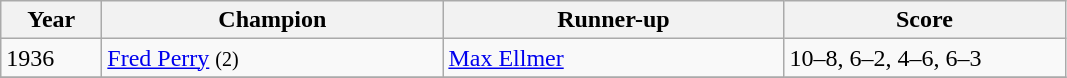<table class="wikitable">
<tr>
<th style="width:60px;">Year</th>
<th style="width:220px;">Champion</th>
<th style="width:220px;">Runner-up</th>
<th style="width:180px;">Score</th>
</tr>
<tr>
<td>1936</td>
<td> <a href='#'>Fred Perry</a> <small>(2)</small></td>
<td> <a href='#'>Max Ellmer</a></td>
<td>10–8, 6–2, 4–6, 6–3</td>
</tr>
<tr>
</tr>
</table>
